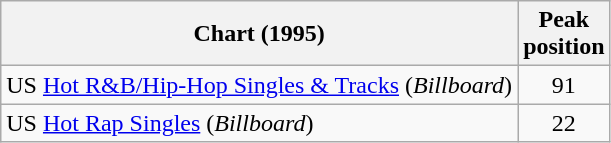<table Class ="wikitable sortable">
<tr>
<th>Chart (1995)</th>
<th>Peak<br>position</th>
</tr>
<tr>
<td>US <a href='#'>Hot R&B/Hip-Hop Singles & Tracks</a> (<em>Billboard</em>)</td>
<td align=center>91</td>
</tr>
<tr>
<td>US <a href='#'>Hot Rap Singles</a> (<em>Billboard</em>)</td>
<td align=center>22</td>
</tr>
</table>
